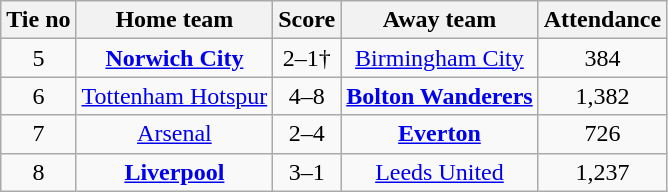<table class="wikitable" style="text-align:center">
<tr>
<th>Tie no</th>
<th>Home team</th>
<th>Score</th>
<th>Away team</th>
<th>Attendance</th>
</tr>
<tr>
<td>5</td>
<td><strong><a href='#'>Norwich City</a></strong></td>
<td>2–1†</td>
<td><a href='#'>Birmingham City</a></td>
<td>384</td>
</tr>
<tr>
<td>6</td>
<td><a href='#'>Tottenham Hotspur</a></td>
<td>4–8</td>
<td><strong><a href='#'>Bolton Wanderers</a></strong></td>
<td>1,382</td>
</tr>
<tr>
<td>7</td>
<td><a href='#'>Arsenal</a></td>
<td>2–4</td>
<td><strong><a href='#'>Everton</a></strong></td>
<td>726</td>
</tr>
<tr>
<td>8</td>
<td><strong><a href='#'>Liverpool</a></strong></td>
<td>3–1</td>
<td><a href='#'>Leeds United</a></td>
<td>1,237</td>
</tr>
</table>
